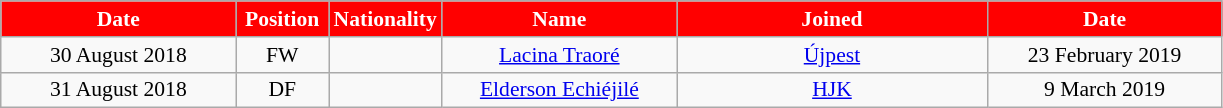<table class="wikitable"  style="text-align:center; font-size:90%; ">
<tr>
<th style="background:#ff0000; color:white; width:150px;">Date</th>
<th style="background:#ff0000; color:white; width:55px;">Position</th>
<th style="background:#ff0000; color:white; width:55px;">Nationality</th>
<th style="background:#ff0000; color:white; width:150px;">Name</th>
<th style="background:#ff0000; color:white; width:200px;">Joined</th>
<th style="background:#ff0000; color:white; width:150px;">Date</th>
</tr>
<tr>
<td>30 August 2018</td>
<td>FW</td>
<td></td>
<td><a href='#'>Lacina Traoré</a></td>
<td><a href='#'>Újpest</a></td>
<td>23 February 2019</td>
</tr>
<tr>
<td>31 August 2018</td>
<td>DF</td>
<td></td>
<td><a href='#'>Elderson Echiéjilé</a></td>
<td><a href='#'>HJK</a></td>
<td>9 March 2019</td>
</tr>
</table>
